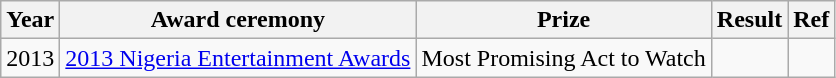<table class ="wikitable">
<tr>
<th>Year</th>
<th>Award ceremony</th>
<th>Prize</th>
<th>Result</th>
<th>Ref</th>
</tr>
<tr>
<td>2013</td>
<td><a href='#'>2013 Nigeria Entertainment Awards</a></td>
<td>Most Promising Act to Watch</td>
<td></td>
<td></td>
</tr>
</table>
